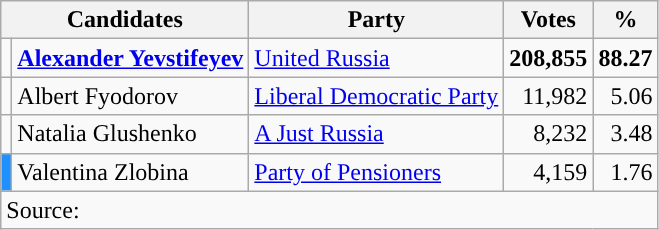<table class=wikitable style=text-align:right>
<tr>
<th colspan=2>Candidates</th>
<th>Party</th>
<th>Votes</th>
<th>%</th>
</tr>
<tr>
<td style="background-color: "></td>
<td style="text-align:left;"><strong><a href='#'>Alexander Yevstifeyev</a></strong></td>
<td style="text-align:left;"><a href='#'>United Russia</a></td>
<td><strong>208,855</strong></td>
<td><strong>88.27</strong></td>
</tr>
<tr>
<td style="background-color: "></td>
<td style="text-align:left;">Albert Fyodorov</td>
<td style="text-align:left;"><a href='#'>Liberal Democratic Party</a></td>
<td>11,982</td>
<td>5.06</td>
</tr>
<tr>
<td style="background-color: "></td>
<td style="text-align:left;">Natalia Glushenko</td>
<td style="text-align:left;"><a href='#'>A Just Russia</a></td>
<td>8,232</td>
<td>3.48</td>
</tr>
<tr>
<td style="background-color: #1E90FF"></td>
<td style="text-align:left;">Valentina Zlobina</td>
<td style="text-align:left;"><a href='#'>Party of Pensioners</a></td>
<td>4,159</td>
<td>1.76</td>
</tr>
<tr>
<td style="text-align:left;" colspan=5>Source: </td>
</tr>
</table>
